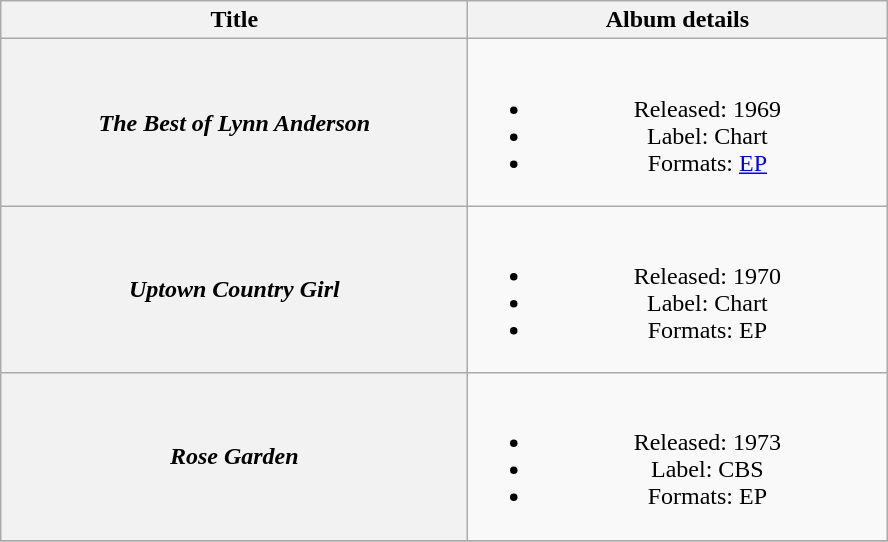<table class="wikitable plainrowheaders" style="text-align:center;">
<tr>
<th scope="col" style="width:19em;">Title</th>
<th scope="col" style="width:17em;">Album details</th>
</tr>
<tr>
<th scope="row"><em>The Best of Lynn Anderson</em></th>
<td><br><ul><li>Released: 1969</li><li>Label: Chart</li><li>Formats: <a href='#'>EP</a></li></ul></td>
</tr>
<tr>
<th scope="row"><em>Uptown Country Girl</em></th>
<td><br><ul><li>Released: 1970</li><li>Label: Chart</li><li>Formats: EP</li></ul></td>
</tr>
<tr>
<th scope="row"><em>Rose Garden</em></th>
<td><br><ul><li>Released: 1973</li><li>Label: CBS</li><li>Formats: EP</li></ul></td>
</tr>
<tr>
</tr>
</table>
